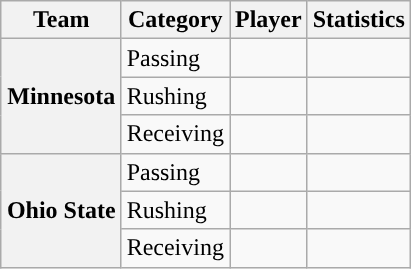<table class="wikitable" style="float:right">
<tr>
<th>Team</th>
<th>Category</th>
<th>Player</th>
<th>Statistics</th>
</tr>
<tr>
<th rowspan=3>Minnesota</th>
<td>Passing</td>
<td></td>
<td></td>
</tr>
<tr>
<td>Rushing</td>
<td></td>
<td></td>
</tr>
<tr>
<td>Receiving</td>
<td></td>
<td></td>
</tr>
<tr>
<th rowspan=3>Ohio State</th>
<td>Passing</td>
<td></td>
<td></td>
</tr>
<tr>
<td>Rushing</td>
<td></td>
<td></td>
</tr>
<tr>
<td>Receiving</td>
<td></td>
<td></td>
</tr>
</table>
